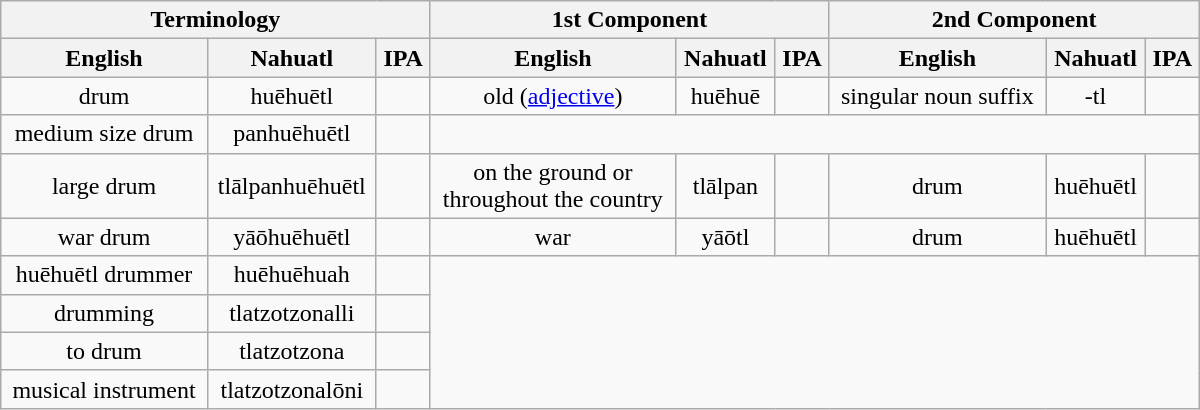<table class="wikitable" style="text-align: center; width: 800px; height: 25px;">
<tr>
<th colspan="3">Terminology</th>
<th colspan="3">1st Component</th>
<th colspan="3">2nd Component</th>
</tr>
<tr>
<th>English</th>
<th>Nahuatl</th>
<th>IPA</th>
<th>English</th>
<th>Nahuatl</th>
<th>IPA</th>
<th>English</th>
<th>Nahuatl</th>
<th>IPA</th>
</tr>
<tr>
<td>drum</td>
<td>huēhuētl</td>
<td></td>
<td>old (<a href='#'>adjective</a>)</td>
<td>huēhuē</td>
<td></td>
<td>singular noun suffix</td>
<td>-tl</td>
<td></td>
</tr>
<tr>
<td>medium size drum</td>
<td>panhuēhuētl</td>
<td></td>
</tr>
<tr>
<td>large drum</td>
<td>tlālpanhuēhuētl</td>
<td></td>
<td>on the ground or<br>throughout the country</td>
<td>tlālpan</td>
<td></td>
<td>drum</td>
<td>huēhuētl</td>
<td></td>
</tr>
<tr>
<td>war drum</td>
<td>yāōhuēhuētl</td>
<td></td>
<td>war</td>
<td>yāōtl</td>
<td></td>
<td>drum</td>
<td>huēhuētl</td>
<td></td>
</tr>
<tr>
<td>huēhuētl drummer</td>
<td>huēhuēhuah</td>
<td></td>
</tr>
<tr>
<td>drumming</td>
<td>tlatzotzonalli</td>
<td></td>
</tr>
<tr>
<td>to drum</td>
<td>tlatzotzona</td>
<td></td>
</tr>
<tr>
<td>musical instrument</td>
<td>tlatzotzonalōni</td>
<td></td>
</tr>
</table>
